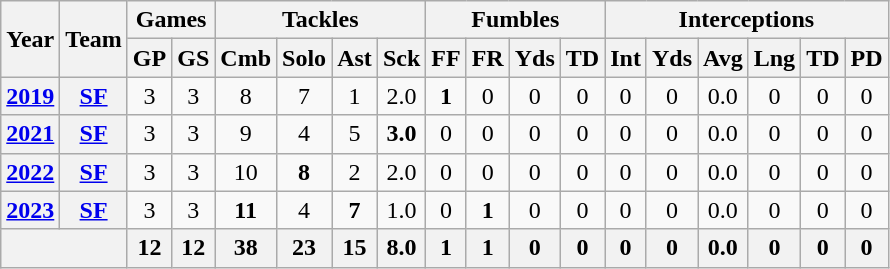<table class="wikitable" style="text-align:center;">
<tr>
<th rowspan="2">Year</th>
<th rowspan="2">Team</th>
<th colspan="2">Games</th>
<th colspan="4">Tackles</th>
<th colspan="4">Fumbles</th>
<th colspan="6">Interceptions</th>
</tr>
<tr>
<th>GP</th>
<th>GS</th>
<th>Cmb</th>
<th>Solo</th>
<th>Ast</th>
<th>Sck</th>
<th>FF</th>
<th>FR</th>
<th>Yds</th>
<th>TD</th>
<th>Int</th>
<th>Yds</th>
<th>Avg</th>
<th>Lng</th>
<th>TD</th>
<th>PD</th>
</tr>
<tr>
<th><a href='#'>2019</a></th>
<th><a href='#'>SF</a></th>
<td>3</td>
<td>3</td>
<td>8</td>
<td>7</td>
<td>1</td>
<td>2.0</td>
<td><strong>1</strong></td>
<td>0</td>
<td>0</td>
<td>0</td>
<td>0</td>
<td>0</td>
<td>0.0</td>
<td>0</td>
<td>0</td>
<td>0</td>
</tr>
<tr>
<th><a href='#'>2021</a></th>
<th><a href='#'>SF</a></th>
<td>3</td>
<td>3</td>
<td>9</td>
<td>4</td>
<td>5</td>
<td><strong>3.0</strong></td>
<td>0</td>
<td>0</td>
<td>0</td>
<td>0</td>
<td>0</td>
<td>0</td>
<td>0.0</td>
<td>0</td>
<td>0</td>
<td>0</td>
</tr>
<tr>
<th><a href='#'>2022</a></th>
<th><a href='#'>SF</a></th>
<td>3</td>
<td>3</td>
<td>10</td>
<td><strong>8</strong></td>
<td>2</td>
<td>2.0</td>
<td>0</td>
<td>0</td>
<td>0</td>
<td>0</td>
<td>0</td>
<td>0</td>
<td>0.0</td>
<td>0</td>
<td>0</td>
<td>0</td>
</tr>
<tr>
<th><a href='#'>2023</a></th>
<th><a href='#'>SF</a></th>
<td>3</td>
<td>3</td>
<td><strong>11</strong></td>
<td>4</td>
<td><strong>7</strong></td>
<td>1.0</td>
<td>0</td>
<td><strong>1</strong></td>
<td>0</td>
<td>0</td>
<td>0</td>
<td>0</td>
<td>0.0</td>
<td>0</td>
<td>0</td>
<td>0</td>
</tr>
<tr>
<th colspan="2"></th>
<th>12</th>
<th>12</th>
<th>38</th>
<th>23</th>
<th>15</th>
<th>8.0</th>
<th>1</th>
<th>1</th>
<th>0</th>
<th>0</th>
<th>0</th>
<th>0</th>
<th>0.0</th>
<th>0</th>
<th>0</th>
<th>0</th>
</tr>
</table>
